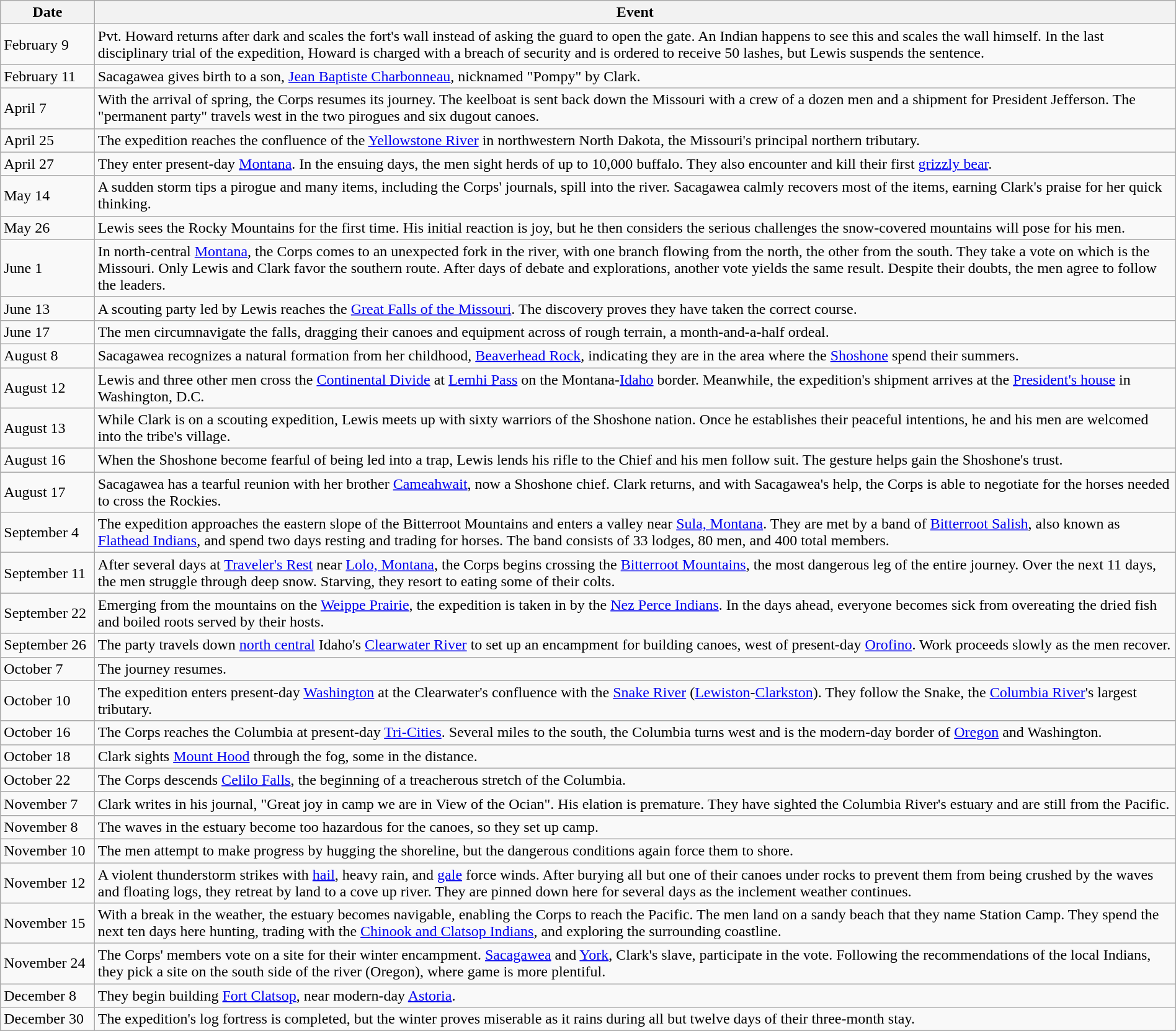<table class="wikitable" style="width:100%;">
<tr>
<th style="width:8%">Date</th>
<th style="width:92%">Event</th>
</tr>
<tr>
<td>February 9</td>
<td>Pvt. Howard returns after dark and scales the fort's wall instead of asking the guard to open the gate. An Indian happens to see this and scales the wall himself. In the last disciplinary trial of the expedition, Howard is charged with a breach of security and is ordered to receive 50 lashes, but Lewis suspends the sentence.</td>
</tr>
<tr>
<td>February 11</td>
<td>Sacagawea gives birth to a son, <a href='#'>Jean Baptiste Charbonneau</a>, nicknamed "Pompy" by Clark.</td>
</tr>
<tr>
<td>April 7</td>
<td>With the arrival of spring, the Corps resumes its journey. The keelboat is sent back down the Missouri with a crew of a dozen men and a shipment for President Jefferson. The "permanent party" travels west in the two pirogues and six dugout canoes.</td>
</tr>
<tr>
<td>April 25</td>
<td>The expedition reaches the confluence of the <a href='#'>Yellowstone River</a> in northwestern North Dakota, the Missouri's principal northern tributary.</td>
</tr>
<tr>
<td>April 27</td>
<td>They enter present-day <a href='#'>Montana</a>. In the ensuing days, the men sight herds of up to 10,000 buffalo. They also encounter and kill their first <a href='#'>grizzly bear</a>.</td>
</tr>
<tr>
<td>May 14</td>
<td>A sudden storm tips a pirogue and many items, including the Corps' journals, spill into the river. Sacagawea calmly recovers most of the items, earning Clark's praise for her quick thinking.</td>
</tr>
<tr>
<td>May 26</td>
<td>Lewis sees the Rocky Mountains for the first time. His initial reaction is joy, but he then considers the serious challenges the snow-covered mountains will pose for his men.</td>
</tr>
<tr>
<td>June 1</td>
<td>In north-central <a href='#'>Montana</a>, the Corps comes to an unexpected fork in the river, with one branch flowing from the north, the other from the south. They take a vote on which is the Missouri. Only Lewis and Clark favor the southern route. After days of debate and explorations, another vote yields the same result. Despite their doubts, the men agree to follow the leaders.</td>
</tr>
<tr>
<td>June 13</td>
<td>A scouting party led by Lewis reaches the <a href='#'>Great Falls of the Missouri</a>. The discovery proves they have taken the correct course.</td>
</tr>
<tr>
<td>June 17</td>
<td>The men circumnavigate the falls, dragging their canoes and equipment across  of rough terrain, a month-and-a-half ordeal.</td>
</tr>
<tr>
<td>August 8</td>
<td>Sacagawea recognizes a natural formation from her childhood, <a href='#'>Beaverhead Rock</a>, indicating they are in the area where the <a href='#'>Shoshone</a> spend their summers.</td>
</tr>
<tr>
<td>August 12</td>
<td>Lewis and three other men cross the <a href='#'>Continental Divide</a> at <a href='#'>Lemhi Pass</a> on the Montana-<a href='#'>Idaho</a> border. Meanwhile, the expedition's shipment arrives at the <a href='#'>President's house</a> in Washington, D.C.</td>
</tr>
<tr>
<td>August 13</td>
<td>While Clark is on a scouting expedition, Lewis meets up with sixty warriors of the Shoshone nation. Once he establishes their peaceful intentions, he and his men are welcomed into the tribe's village.</td>
</tr>
<tr>
<td>August 16</td>
<td>When the Shoshone become fearful of being led into a trap, Lewis lends his rifle to the Chief and his men follow suit. The gesture helps gain the Shoshone's trust.</td>
</tr>
<tr>
<td>August 17</td>
<td>Sacagawea has a tearful reunion with her brother <a href='#'>Cameahwait</a>, now a Shoshone chief. Clark returns, and with Sacagawea's help, the Corps is able to negotiate for the horses needed to cross the Rockies.</td>
</tr>
<tr>
<td>September 4</td>
<td>The expedition approaches the eastern slope of the Bitterroot Mountains and enters a valley near <a href='#'>Sula, Montana</a>.  They are met by a band of <a href='#'>Bitterroot Salish</a>, also known as <a href='#'>Flathead Indians</a>, and spend two days resting and trading for horses. The band consists of 33 lodges, 80 men, and 400 total members.</td>
</tr>
<tr>
<td>September 11</td>
<td>After several days at <a href='#'>Traveler's Rest</a> near <a href='#'>Lolo, Montana</a>, the Corps begins crossing the <a href='#'>Bitterroot Mountains</a>, the most dangerous leg of the entire journey. Over the next 11 days, the men struggle through deep snow. Starving, they resort to eating some of their colts.</td>
</tr>
<tr>
<td>September 22</td>
<td>Emerging from the mountains on the <a href='#'>Weippe Prairie</a>, the expedition is taken in by the <a href='#'>Nez Perce Indians</a>. In the days ahead, everyone becomes sick from overeating the dried fish and boiled roots served by their hosts.</td>
</tr>
<tr>
<td>September 26</td>
<td>The party travels down <a href='#'>north central</a> Idaho's <a href='#'>Clearwater River</a> to set up an encampment for building canoes, west of present-day <a href='#'>Orofino</a>. Work proceeds slowly as the men recover.</td>
</tr>
<tr>
<td>October 7</td>
<td>The journey resumes.</td>
</tr>
<tr>
<td>October 10</td>
<td>The expedition enters present-day <a href='#'>Washington</a> at the Clearwater's confluence with the <a href='#'>Snake River</a> (<a href='#'>Lewiston</a>-<a href='#'>Clarkston</a>). They follow the Snake, the <a href='#'>Columbia River</a>'s largest tributary.</td>
</tr>
<tr>
<td>October 16</td>
<td>The Corps reaches the Columbia at present-day <a href='#'>Tri-Cities</a>. Several miles to the south, the Columbia turns west and is the modern-day border of <a href='#'>Oregon</a> and Washington.</td>
</tr>
<tr>
<td>October 18</td>
<td>Clark sights <a href='#'>Mount Hood</a> through the fog, some  in the distance.</td>
</tr>
<tr>
<td>October 22</td>
<td>The Corps descends <a href='#'>Celilo Falls</a>, the beginning of a treacherous  stretch of the Columbia.</td>
</tr>
<tr>
<td>November 7</td>
<td>Clark writes in his journal, "Great joy in camp we are in View of the Ocian". His elation is premature. They have sighted the Columbia River's estuary and are still  from the Pacific.</td>
</tr>
<tr>
<td>November 8</td>
<td>The waves in the estuary become too hazardous for the canoes, so they set up camp.</td>
</tr>
<tr>
<td>November 10</td>
<td>The men attempt to make progress by hugging the shoreline, but the dangerous conditions again force them to shore.</td>
</tr>
<tr>
<td>November 12</td>
<td>A violent thunderstorm strikes with <a href='#'>hail</a>, heavy rain, and <a href='#'>gale</a> force winds. After burying all but one of their canoes under rocks to prevent them from being crushed by the waves and floating logs, they retreat by land to a cove up river. They are pinned down here for several days as the inclement weather continues.</td>
</tr>
<tr>
<td>November 15</td>
<td>With a break in the weather, the estuary becomes navigable, enabling the Corps to reach the Pacific. The men land on a sandy beach that they name Station Camp. They spend the next ten days here hunting, trading with the <a href='#'>Chinook and Clatsop Indians</a>, and exploring the surrounding coastline.</td>
</tr>
<tr>
<td>November 24</td>
<td>The Corps' members vote on a site for their winter encampment. <a href='#'>Sacagawea</a> and <a href='#'>York</a>, Clark's slave, participate in the vote. Following the recommendations of the local Indians, they pick a site on the south side of the river (Oregon), where game is more plentiful.</td>
</tr>
<tr>
<td>December 8</td>
<td>They begin building <a href='#'>Fort Clatsop</a>, near modern-day <a href='#'>Astoria</a>.</td>
</tr>
<tr>
<td>December 30</td>
<td>The expedition's log fortress is completed, but the winter proves miserable as it rains during all but twelve days of their three-month stay.</td>
</tr>
</table>
